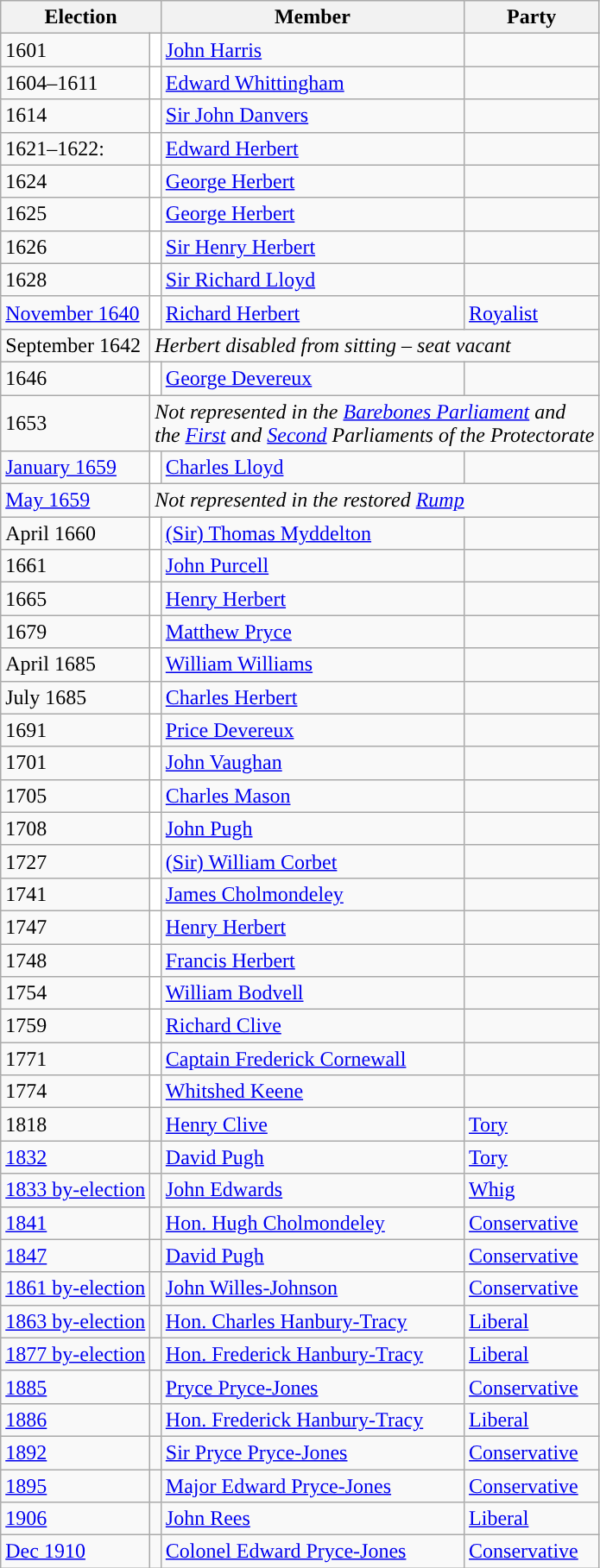<table class="wikitable">
<tr>
<th colspan="2">Election</th>
<th>Member</th>
<th>Party</th>
</tr>
<tr>
<td>1601</td>
<td style="color:inherit;background-color: white"></td>
<td><a href='#'>John Harris</a></td>
<td></td>
</tr>
<tr>
<td>1604–1611</td>
<td style="color:inherit;background-color: white"></td>
<td><a href='#'>Edward Whittingham</a></td>
<td></td>
</tr>
<tr>
<td>1614</td>
<td style="color:inherit;background-color: white"></td>
<td><a href='#'>Sir John Danvers</a></td>
<td></td>
</tr>
<tr>
<td>1621–1622:</td>
<td style="color:inherit;background-color: white"></td>
<td><a href='#'>Edward Herbert</a></td>
<td></td>
</tr>
<tr>
<td>1624</td>
<td style="color:inherit;background-color: white"></td>
<td><a href='#'>George Herbert</a></td>
<td></td>
</tr>
<tr>
<td>1625</td>
<td style="color:inherit;background-color: white"></td>
<td><a href='#'>George Herbert</a></td>
<td></td>
</tr>
<tr>
<td>1626</td>
<td style="color:inherit;background-color: white"></td>
<td><a href='#'>Sir Henry Herbert</a></td>
<td></td>
</tr>
<tr>
<td>1628</td>
<td style="color:inherit;background-color: white"></td>
<td><a href='#'>Sir Richard Lloyd</a></td>
<td></td>
</tr>
<tr>
<td><a href='#'>November 1640</a></td>
<td style="color:inherit;background-color: white"></td>
<td><a href='#'>Richard Herbert</a></td>
<td><a href='#'>Royalist</a></td>
</tr>
<tr>
<td>September 1642</td>
<td colspan="3"><em>Herbert disabled from sitting – seat vacant</em></td>
</tr>
<tr>
<td>1646</td>
<td style="color:inherit;background-color: white"></td>
<td><a href='#'>George Devereux</a></td>
<td></td>
</tr>
<tr>
<td>1653</td>
<td colspan="3"><em>Not represented in the <a href='#'>Barebones Parliament</a> and <br>the <a href='#'>First</a> and <a href='#'>Second</a> Parliaments of the Protectorate</em></td>
</tr>
<tr>
<td><a href='#'>January 1659</a></td>
<td style="color:inherit;background-color: white"></td>
<td><a href='#'>Charles Lloyd</a></td>
<td></td>
</tr>
<tr>
<td><a href='#'>May 1659</a></td>
<td colspan="3"><em>Not represented in the restored <a href='#'>Rump</a></em></td>
</tr>
<tr>
<td>April 1660</td>
<td style="color:inherit;background-color: white"></td>
<td><a href='#'>(Sir) Thomas Myddelton</a></td>
<td></td>
</tr>
<tr>
<td>1661</td>
<td style="color:inherit;background-color: white"></td>
<td><a href='#'>John Purcell</a></td>
<td></td>
</tr>
<tr>
<td>1665</td>
<td style="color:inherit;background-color: white"></td>
<td><a href='#'>Henry Herbert</a></td>
<td></td>
</tr>
<tr>
<td>1679</td>
<td style="color:inherit;background-color: white"></td>
<td><a href='#'>Matthew Pryce</a></td>
<td></td>
</tr>
<tr>
<td>April 1685</td>
<td style="color:inherit;background-color: white"></td>
<td><a href='#'>William Williams</a></td>
<td></td>
</tr>
<tr>
<td>July 1685</td>
<td style="color:inherit;background-color: white"></td>
<td><a href='#'>Charles Herbert</a></td>
<td></td>
</tr>
<tr>
<td>1691</td>
<td style="color:inherit;background-color: white"></td>
<td><a href='#'>Price Devereux</a></td>
<td></td>
</tr>
<tr>
<td>1701</td>
<td style="color:inherit;background-color: white"></td>
<td><a href='#'>John Vaughan</a></td>
<td></td>
</tr>
<tr>
<td>1705</td>
<td style="color:inherit;background-color: white"></td>
<td><a href='#'>Charles Mason</a></td>
<td></td>
</tr>
<tr>
<td>1708</td>
<td style="color:inherit;background-color: white"></td>
<td><a href='#'>John Pugh</a></td>
<td></td>
</tr>
<tr>
<td>1727</td>
<td style="color:inherit;background-color: white"></td>
<td><a href='#'>(Sir) William Corbet</a></td>
<td></td>
</tr>
<tr>
<td>1741</td>
<td style="color:inherit;background-color: white"></td>
<td><a href='#'>James Cholmondeley</a></td>
<td></td>
</tr>
<tr>
<td>1747</td>
<td style="color:inherit;background-color: white"></td>
<td><a href='#'>Henry Herbert</a></td>
<td></td>
</tr>
<tr>
<td>1748</td>
<td style="color:inherit;background-color: white"></td>
<td><a href='#'>Francis Herbert</a></td>
<td></td>
</tr>
<tr>
<td>1754</td>
<td style="color:inherit;background-color: white"></td>
<td><a href='#'>William Bodvell</a></td>
<td></td>
</tr>
<tr>
<td>1759</td>
<td style="color:inherit;background-color: white"></td>
<td><a href='#'>Richard Clive</a></td>
<td></td>
</tr>
<tr>
<td>1771</td>
<td style="color:inherit;background-color: white"></td>
<td><a href='#'>Captain Frederick Cornewall</a></td>
<td></td>
</tr>
<tr>
<td>1774</td>
<td style="color:inherit;background-color: white"></td>
<td><a href='#'>Whitshed Keene</a></td>
<td></td>
</tr>
<tr>
<td>1818</td>
<td style="color:inherit;background-color: "></td>
<td><a href='#'>Henry Clive</a></td>
<td><a href='#'>Tory</a></td>
</tr>
<tr>
<td><a href='#'>1832</a></td>
<td style="color:inherit;background-color: "></td>
<td><a href='#'>David Pugh</a></td>
<td><a href='#'>Tory</a></td>
</tr>
<tr>
<td><a href='#'>1833 by-election</a></td>
<td style="color:inherit;background-color: "></td>
<td><a href='#'>John Edwards</a></td>
<td><a href='#'>Whig</a></td>
</tr>
<tr>
<td><a href='#'>1841</a></td>
<td style="color:inherit;background-color: "></td>
<td><a href='#'>Hon. Hugh Cholmondeley</a></td>
<td><a href='#'>Conservative</a></td>
</tr>
<tr>
<td><a href='#'>1847</a></td>
<td style="color:inherit;background-color: "></td>
<td><a href='#'>David Pugh</a></td>
<td><a href='#'>Conservative</a></td>
</tr>
<tr>
<td><a href='#'>1861 by-election</a></td>
<td style="color:inherit;background-color: "></td>
<td><a href='#'>John Willes-Johnson</a></td>
<td><a href='#'>Conservative</a></td>
</tr>
<tr>
<td><a href='#'>1863 by-election</a></td>
<td style="color:inherit;background-color: "></td>
<td><a href='#'>Hon. Charles Hanbury-Tracy</a></td>
<td><a href='#'>Liberal</a></td>
</tr>
<tr>
<td><a href='#'>1877 by-election</a></td>
<td style="color:inherit;background-color: "></td>
<td><a href='#'>Hon. Frederick Hanbury-Tracy</a></td>
<td><a href='#'>Liberal</a></td>
</tr>
<tr>
<td><a href='#'>1885</a></td>
<td style="color:inherit;background-color: "></td>
<td><a href='#'>Pryce Pryce-Jones</a></td>
<td><a href='#'>Conservative</a></td>
</tr>
<tr>
<td><a href='#'>1886</a></td>
<td style="color:inherit;background-color: "></td>
<td><a href='#'>Hon. Frederick Hanbury-Tracy</a></td>
<td><a href='#'>Liberal</a></td>
</tr>
<tr>
<td><a href='#'>1892</a></td>
<td style="color:inherit;background-color: "></td>
<td><a href='#'>Sir Pryce Pryce-Jones</a></td>
<td><a href='#'>Conservative</a></td>
</tr>
<tr>
<td><a href='#'>1895</a></td>
<td style="color:inherit;background-color: "></td>
<td><a href='#'>Major Edward Pryce-Jones</a></td>
<td><a href='#'>Conservative</a></td>
</tr>
<tr>
<td><a href='#'>1906</a></td>
<td style="color:inherit;background-color: "></td>
<td><a href='#'>John Rees</a></td>
<td><a href='#'>Liberal</a></td>
</tr>
<tr>
<td><a href='#'>Dec 1910</a></td>
<td style="color:inherit;background-color: "></td>
<td><a href='#'>Colonel Edward Pryce-Jones</a></td>
<td><a href='#'>Conservative</a></td>
</tr>
</table>
